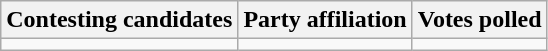<table class="wikitable sortable">
<tr>
<th>Contesting candidates</th>
<th>Party affiliation</th>
<th>Votes polled</th>
</tr>
<tr>
<td></td>
<td></td>
<td></td>
</tr>
</table>
